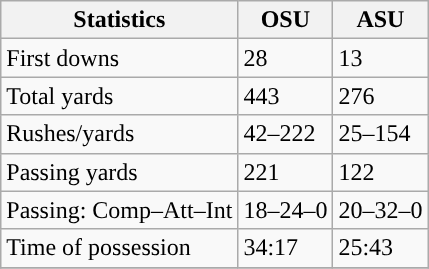<table class="wikitable" style="float: left;">
<tr>
<th>Statistics</th>
<th>OSU</th>
<th>ASU</th>
</tr>
<tr>
<td>First downs</td>
<td>28</td>
<td>13</td>
</tr>
<tr>
<td>Total yards</td>
<td>443</td>
<td>276</td>
</tr>
<tr>
<td>Rushes/yards</td>
<td>42–222</td>
<td>25–154</td>
</tr>
<tr>
<td>Passing yards</td>
<td>221</td>
<td>122</td>
</tr>
<tr>
<td>Passing: Comp–Att–Int</td>
<td>18–24–0</td>
<td>20–32–0</td>
</tr>
<tr>
<td>Time of possession</td>
<td>34:17</td>
<td>25:43</td>
</tr>
<tr>
</tr>
</table>
